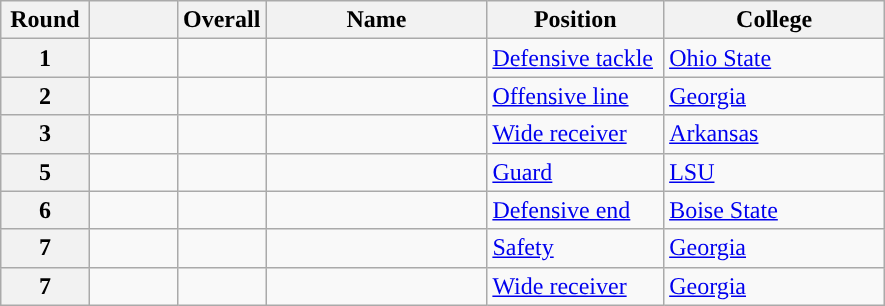<table class="wikitable sortable">
<tr>
<th scope="col" style="width: 10%;">Round</th>
<th scope="col" style="width: 10%;"></th>
<th scope="col" style="width: 10%;">Overall</th>
<th scope="col" style="width: 25%;">Name</th>
<th scope="col" style="width: 20%;">Position</th>
<th scope="col" style="width: 25%;">College</th>
</tr>
<tr>
<th scope="row">1</th>
<td></td>
<td></td>
<td></td>
<td><a href='#'>Defensive tackle</a></td>
<td><a href='#'>Ohio State</a></td>
</tr>
<tr>
<th scope="row">2</th>
<td></td>
<td></td>
<td></td>
<td><a href='#'>Offensive line</a></td>
<td><a href='#'>Georgia</a></td>
</tr>
<tr>
<th scope="row">3</th>
<td></td>
<td></td>
<td></td>
<td><a href='#'>Wide receiver</a></td>
<td><a href='#'>Arkansas</a></td>
</tr>
<tr>
<th scope="row">5</th>
<td></td>
<td></td>
<td></td>
<td><a href='#'>Guard</a></td>
<td><a href='#'>LSU</a></td>
</tr>
<tr>
<th scope="row">6</th>
<td></td>
<td></td>
<td></td>
<td><a href='#'>Defensive end</a></td>
<td><a href='#'>Boise State</a></td>
</tr>
<tr>
<th scope="row">7</th>
<td></td>
<td></td>
<td></td>
<td><a href='#'>Safety</a></td>
<td><a href='#'>Georgia</a></td>
</tr>
<tr>
<th scope="row">7</th>
<td></td>
<td></td>
<td></td>
<td><a href='#'>Wide receiver</a></td>
<td><a href='#'>Georgia</a></td>
</tr>
</table>
